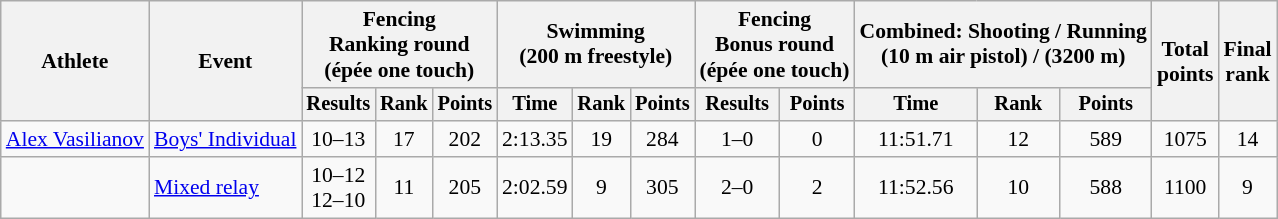<table class="wikitable" style="font-size:90%;">
<tr>
<th rowspan=2>Athlete</th>
<th rowspan=2>Event</th>
<th colspan=3>Fencing<br>Ranking round<br><span>(épée one touch)</span></th>
<th colspan=3>Swimming<br><span>(200 m freestyle)</span></th>
<th colspan=2>Fencing<br>Bonus round<br><span>(épée one touch)</span></th>
<th colspan=3>Combined: Shooting / Running<br><span>(10 m air pistol) / (3200 m)</span></th>
<th rowspan=2>Total<br>points</th>
<th rowspan=2>Final<br>rank</th>
</tr>
<tr style="font-size:95%">
<th>Results</th>
<th>Rank</th>
<th>Points</th>
<th>Time</th>
<th>Rank</th>
<th>Points</th>
<th>Results</th>
<th>Points</th>
<th>Time</th>
<th>Rank</th>
<th>Points</th>
</tr>
<tr align=center>
<td align=left><a href='#'>Alex Vasilianov</a></td>
<td align=left><a href='#'>Boys' Individual</a></td>
<td>10–13</td>
<td>17</td>
<td>202</td>
<td>2:13.35</td>
<td>19</td>
<td>284</td>
<td>1–0</td>
<td>0</td>
<td>11:51.71</td>
<td>12</td>
<td>589</td>
<td>1075</td>
<td>14</td>
</tr>
<tr align=center>
<td align=left><br></td>
<td align=left><a href='#'>Mixed relay</a></td>
<td>10–12<br>12–10</td>
<td>11</td>
<td>205</td>
<td>2:02.59</td>
<td>9</td>
<td>305</td>
<td>2–0</td>
<td>2</td>
<td>11:52.56</td>
<td>10</td>
<td>588</td>
<td>1100</td>
<td>9</td>
</tr>
</table>
